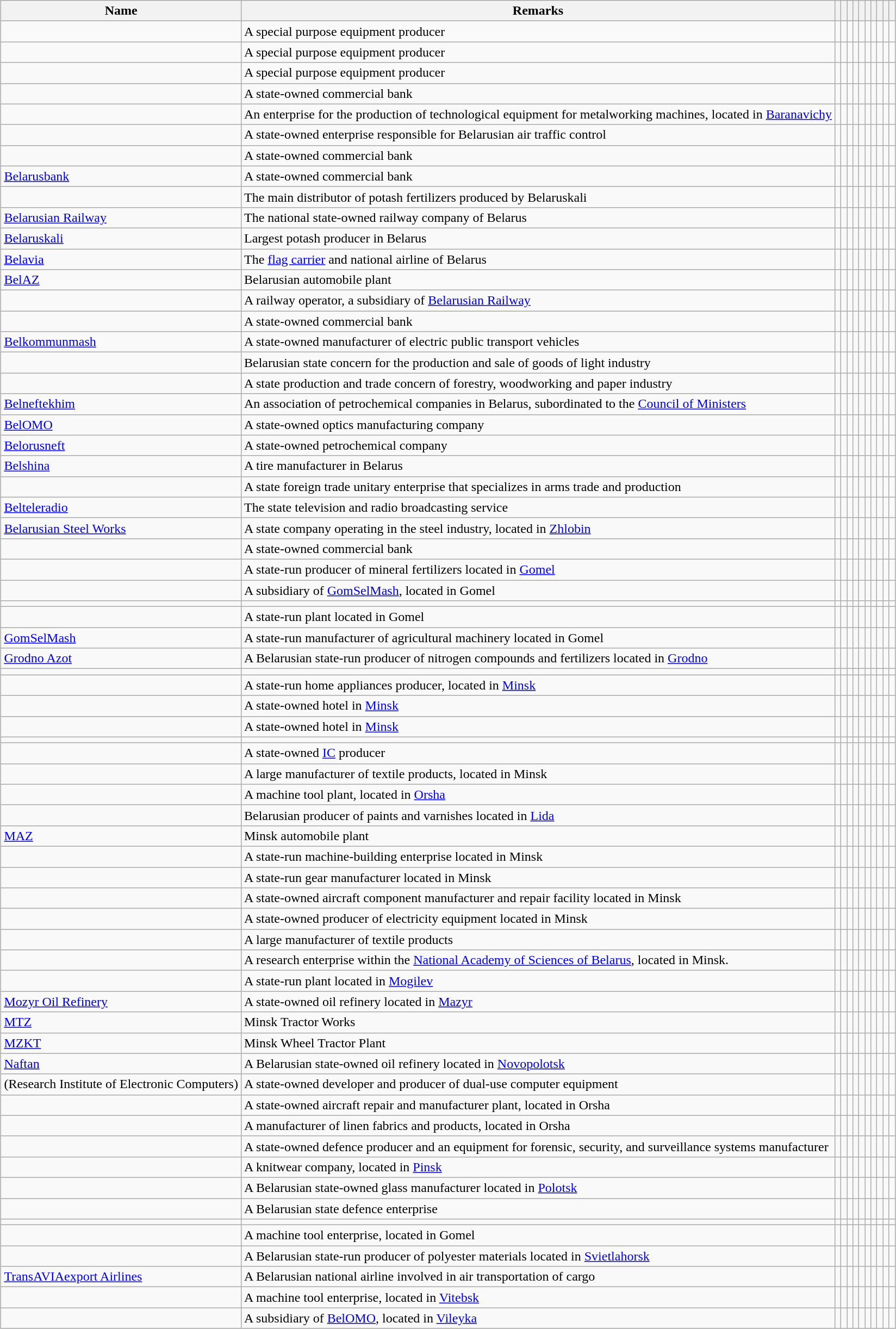<table class="wikitable sortable" style="margin: auto">
<tr>
<th>Name</th>
<th>Remarks</th>
<th></th>
<th></th>
<th></th>
<th></th>
<th></th>
<th></th>
<th></th>
<th></th>
<th></th>
<th></th>
</tr>
<tr>
<td></td>
<td>A special purpose equipment producer</td>
<td style="text-align:center;"></td>
<td style="text-align:center;"></td>
<td style="text-align:center;"></td>
<td style="text-align:center;"></td>
<td style="text-align:center;"></td>
<td style="text-align:center;"></td>
<td style="text-align:center;"></td>
<td></td>
<td style="text-align:center;"></td>
<td style="text-align:center;"></td>
</tr>
<tr>
<td></td>
<td>A special purpose equipment producer</td>
<td style="text-align:center;"></td>
<td style="text-align:center;"></td>
<td style="text-align:center;"></td>
<td style="text-align:center;"></td>
<td style="text-align:center;"></td>
<td style="text-align:center;"></td>
<td style="text-align:center;"></td>
<td></td>
<td style="text-align:center;"></td>
<td style="text-align:center;"></td>
</tr>
<tr>
<td></td>
<td>A special purpose equipment producer</td>
<td style="text-align:center;"></td>
<td style="text-align:center;"></td>
<td style="text-align:center;"></td>
<td style="text-align:center;"></td>
<td style="text-align:center;"></td>
<td style="text-align:center;"></td>
<td style="text-align:center;"></td>
<td></td>
<td style="text-align:center;"></td>
<td style="text-align:center;"></td>
</tr>
<tr>
<td></td>
<td>A state-owned commercial bank</td>
<td style="text-align:center;"></td>
<td style="text-align:center;"></td>
<td style="text-align:center;"></td>
<td style="text-align:center;"></td>
<td style="text-align:center;"></td>
<td style="text-align:center;"></td>
<td style="text-align:center;"></td>
<td></td>
<td style="text-align:center;"></td>
<td style="text-align:center;"></td>
</tr>
<tr>
<td></td>
<td>An enterprise for the production of technological equipment for metalworking machines, located in <a href='#'>Baranavichy</a></td>
<td></td>
<td></td>
<td></td>
<td></td>
<td></td>
<td></td>
<td></td>
<td></td>
<td></td>
<td style="text-align:center;"></td>
</tr>
<tr>
<td></td>
<td>A state-owned enterprise responsible for Belarusian air traffic control</td>
<td style="text-align:center;"></td>
<td style="text-align:center;"></td>
<td style="text-align:center;"></td>
<td></td>
<td style="text-align:center;"></td>
<td style="text-align:center;"></td>
<td></td>
<td></td>
<td></td>
<td></td>
</tr>
<tr>
<td></td>
<td>A state-owned commercial bank</td>
<td style="text-align:center;"></td>
<td></td>
<td style="text-align:center;"></td>
<td></td>
<td style="text-align:center;"></td>
<td style="text-align:center;"></td>
<td style="text-align:center;"></td>
<td></td>
<td></td>
<td style="text-align:center;"></td>
</tr>
<tr>
<td><a href='#'>Belarusbank</a></td>
<td>A state-owned commercial bank</td>
<td style="text-align:center;"></td>
<td></td>
<td style="text-align:center;"></td>
<td></td>
<td style="text-align:center;"></td>
<td style="text-align:center;"></td>
<td></td>
<td></td>
<td></td>
<td style="text-align:center;"></td>
</tr>
<tr>
<td></td>
<td>The main distributor of potash fertilizers produced by Belaruskali</td>
<td style="text-align:center;"></td>
<td></td>
<td style="text-align:center;"></td>
<td style="text-align:center;"></td>
<td style="text-align:center;"></td>
<td style="text-align:center;"></td>
<td></td>
<td></td>
<td></td>
<td></td>
</tr>
<tr>
<td><a href='#'>Belarusian Railway</a></td>
<td>The national state-owned railway company of Belarus</td>
<td></td>
<td></td>
<td style="text-align:center;"></td>
<td></td>
<td></td>
<td></td>
<td></td>
<td></td>
<td></td>
<td style="text-align:center;"></td>
</tr>
<tr>
<td><a href='#'>Belaruskali</a></td>
<td>Largest potash producer in Belarus</td>
<td style="text-align:center;"></td>
<td style="text-align:center;"></td>
<td style="text-align:center;"></td>
<td style="text-align:center;"></td>
<td style="text-align:center;"></td>
<td style="text-align:center;"></td>
<td></td>
<td></td>
<td></td>
<td style="text-align:center;"></td>
</tr>
<tr>
<td><a href='#'>Belavia</a></td>
<td>The <a href='#'>flag carrier</a> and national airline of Belarus</td>
<td style="text-align:center;"></td>
<td></td>
<td></td>
<td style="text-align:center;"></td>
<td style="text-align:center;"></td>
<td style="text-align:center;"></td>
<td></td>
<td></td>
<td></td>
<td></td>
</tr>
<tr>
<td><a href='#'>BelAZ</a></td>
<td>Belarusian automobile plant</td>
<td style="text-align:center;"></td>
<td></td>
<td style="text-align:center;"></td>
<td style="text-align:center;"></td>
<td style="text-align:center;"></td>
<td style="text-align:center;"></td>
<td></td>
<td></td>
<td></td>
<td style="text-align:center;"></td>
</tr>
<tr>
<td></td>
<td>A railway operator, a subsidiary of <a href='#'>Belarusian Railway</a></td>
<td></td>
<td></td>
<td></td>
<td></td>
<td></td>
<td></td>
<td></td>
<td></td>
<td></td>
<td style="text-align:center;"></td>
</tr>
<tr>
<td></td>
<td>A state-owned commercial bank</td>
<td style="text-align:center;"></td>
<td></td>
<td style="text-align:center;"></td>
<td style="text-align:center;"></td>
<td style="text-align:center;"></td>
<td style="text-align:center;"></td>
<td style="text-align:center;"></td>
<td></td>
<td style="text-align:center;"></td>
<td style="text-align:center;"></td>
</tr>
<tr>
<td><a href='#'>Belkommunmash</a></td>
<td>A state-owned manufacturer of electric public transport vehicles</td>
<td style="text-align:center;"></td>
<td></td>
<td></td>
<td></td>
<td style="text-align:center;"></td>
<td style="text-align:center;"></td>
<td></td>
<td></td>
<td></td>
<td></td>
</tr>
<tr>
<td></td>
<td>Belarusian state concern for the production and sale of goods of light industry</td>
<td></td>
<td></td>
<td></td>
<td></td>
<td></td>
<td></td>
<td></td>
<td></td>
<td></td>
<td style="text-align:center;"></td>
</tr>
<tr>
<td></td>
<td>A state production and trade concern of forestry, woodworking and paper industry</td>
<td></td>
<td></td>
<td></td>
<td style="text-align:center;"></td>
<td></td>
<td></td>
<td></td>
<td></td>
<td></td>
<td></td>
</tr>
<tr>
<td><a href='#'>Belneftekhim</a></td>
<td>An association of petrochemical companies in Belarus, subordinated to the <a href='#'>Council of Ministers</a></td>
<td style="text-align:center;"></td>
<td></td>
<td style="text-align:center;"></td>
<td style="text-align:center;"></td>
<td style="text-align:center;"></td>
<td style="text-align:center;"></td>
<td></td>
<td></td>
<td></td>
<td style="text-align:center;"></td>
</tr>
<tr>
<td><a href='#'>BelOMO</a></td>
<td>A state-owned optics manufacturing company</td>
<td style="text-align:center;"></td>
<td style="text-align:center;"></td>
<td style="text-align:center;"></td>
<td style="text-align:center;"></td>
<td style="text-align:center;"></td>
<td style="text-align:center;"></td>
<td style="text-align:center;"></td>
<td></td>
<td style="text-align:center;"></td>
<td></td>
</tr>
<tr>
<td><a href='#'>Belorusneft</a></td>
<td>A state-owned petrochemical company</td>
<td style="text-align:center;"></td>
<td></td>
<td></td>
<td></td>
<td style="text-align:center;"></td>
<td style="text-align:center;"></td>
<td></td>
<td></td>
<td></td>
<td style="text-align:center;"></td>
</tr>
<tr>
<td><a href='#'>Belshina</a></td>
<td>A tire manufacturer in Belarus</td>
<td style="text-align:center;"></td>
<td></td>
<td></td>
<td style="text-align:center;"></td>
<td style="text-align:center;"></td>
<td style="text-align:center;"></td>
<td style="text-align:center;"></td>
<td></td>
<td></td>
<td style="text-align:center;"></td>
</tr>
<tr>
<td></td>
<td>A state foreign trade unitary enterprise that specializes in arms trade and production</td>
<td style="text-align:center;"></td>
<td style="text-align:center;"></td>
<td style="text-align:center;"></td>
<td style="text-align:center;"></td>
<td style="text-align:center;"></td>
<td style="text-align:center;"></td>
<td style="text-align:center;"></td>
<td style="text-align:center;"></td>
<td style="text-align:center;"></td>
<td style="text-align:center;"></td>
</tr>
<tr>
<td><a href='#'>Belteleradio</a></td>
<td>The state television and radio broadcasting service</td>
<td style="text-align:center;"></td>
<td></td>
<td style="text-align:center;"></td>
<td></td>
<td style="text-align:center;"></td>
<td style="text-align:center;"></td>
<td></td>
<td></td>
<td></td>
<td style="text-align:center;"></td>
</tr>
<tr>
<td><a href='#'>Belarusian Steel Works</a></td>
<td>A state company operating in the steel industry, located in <a href='#'>Zhlobin</a></td>
<td style="text-align:center;"></td>
<td></td>
<td style="text-align:center;"></td>
<td style="text-align:center;"></td>
<td style="text-align:center;"></td>
<td style="text-align:center;"></td>
<td></td>
<td></td>
<td></td>
<td style="text-align:center;"></td>
</tr>
<tr>
<td></td>
<td>A state-owned commercial bank</td>
<td style="text-align:center;"></td>
<td></td>
<td style="text-align:center;"></td>
<td></td>
<td style="text-align:center;"></td>
<td style="text-align:center;"></td>
<td style="text-align:center;"></td>
<td></td>
<td style="text-align:center;"></td>
<td style="text-align:center;"></td>
</tr>
<tr>
<td></td>
<td>A state-run producer of mineral fertilizers located in <a href='#'>Gomel</a></td>
<td></td>
<td></td>
<td></td>
<td></td>
<td></td>
<td></td>
<td></td>
<td></td>
<td></td>
<td style="text-align:center;"></td>
</tr>
<tr>
<td></td>
<td>A subsidiary of <a href='#'>GomSelMash</a>, located in Gomel</td>
<td></td>
<td></td>
<td></td>
<td></td>
<td></td>
<td></td>
<td></td>
<td></td>
<td></td>
<td style="text-align:center;"></td>
</tr>
<tr>
<td></td>
<td></td>
<td></td>
<td></td>
<td></td>
<td></td>
<td></td>
<td></td>
<td></td>
<td></td>
<td></td>
<td style="text-align:center;"></td>
</tr>
<tr>
<td></td>
<td>A state-run plant located in Gomel</td>
<td></td>
<td style="text-align:center;"></td>
<td></td>
<td></td>
<td></td>
<td></td>
<td></td>
<td></td>
<td></td>
<td style="text-align:center;"></td>
</tr>
<tr>
<td><a href='#'>GomSelMash</a></td>
<td>A state-run manufacturer of agricultural machinery located in Gomel</td>
<td></td>
<td></td>
<td style="text-align:center;"></td>
<td></td>
<td></td>
<td></td>
<td></td>
<td></td>
<td></td>
<td style="text-align:center;"></td>
</tr>
<tr>
<td><a href='#'>Grodno Azot</a></td>
<td>A Belarusian state-run producer of nitrogen compounds and fertilizers located in <a href='#'>Grodno</a></td>
<td style="text-align:center;"></td>
<td></td>
<td></td>
<td style="text-align:center;"></td>
<td style="text-align:center;"></td>
<td style="text-align:center;"></td>
<td style="text-align:center;"></td>
<td></td>
<td></td>
<td style="text-align:center;"></td>
</tr>
<tr>
<td></td>
<td></td>
<td style="text-align:center;"></td>
<td></td>
<td style="text-align:center;"></td>
<td style="text-align:center;"></td>
<td style="text-align:center;"></td>
<td style="text-align:center;"></td>
<td></td>
<td></td>
<td></td>
<td></td>
</tr>
<tr>
<td></td>
<td>A state-run home appliances producer, located in <a href='#'>Minsk</a></td>
<td></td>
<td></td>
<td></td>
<td style="text-align:center;"></td>
<td></td>
<td></td>
<td></td>
<td style="text-align:center;"></td>
<td></td>
<td style="text-align:center;"></td>
</tr>
<tr>
<td></td>
<td>A state-owned hotel in <a href='#'>Minsk</a></td>
<td style="text-align:center;"></td>
<td></td>
<td></td>
<td></td>
<td style="text-align:center;"></td>
<td style="text-align:center;"></td>
<td></td>
<td></td>
<td></td>
<td></td>
</tr>
<tr>
<td></td>
<td>A state-owned hotel in <a href='#'>Minsk</a></td>
<td style="text-align:center;"></td>
<td></td>
<td></td>
<td></td>
<td style="text-align:center;"></td>
<td style="text-align:center;"></td>
<td></td>
<td></td>
<td></td>
<td></td>
</tr>
<tr>
<td></td>
<td></td>
<td></td>
<td></td>
<td></td>
<td></td>
<td></td>
<td></td>
<td></td>
<td></td>
<td></td>
<td style="text-align:center;"></td>
</tr>
<tr>
<td></td>
<td>A state-owned <a href='#'>IC</a> producer</td>
<td></td>
<td style="text-align:center;"></td>
<td style="text-align:center;"></td>
<td style="text-align:center;"></td>
<td></td>
<td></td>
<td style="text-align:center;"></td>
<td></td>
<td style="text-align:center;"></td>
<td style="text-align:center;"></td>
</tr>
<tr>
<td></td>
<td>A large manufacturer of textile products, located in Minsk</td>
<td></td>
<td></td>
<td></td>
<td></td>
<td></td>
<td></td>
<td></td>
<td></td>
<td></td>
<td style="text-align:center;"></td>
</tr>
<tr>
<td></td>
<td>A machine tool plant, located in <a href='#'>Orsha</a></td>
<td></td>
<td></td>
<td></td>
<td></td>
<td></td>
<td></td>
<td></td>
<td></td>
<td></td>
<td style="text-align:center;"></td>
</tr>
<tr>
<td></td>
<td>Belarusian producer of paints and varnishes located in <a href='#'>Lida</a></td>
<td></td>
<td></td>
<td></td>
<td style="text-align:center;"></td>
<td></td>
<td></td>
<td></td>
<td></td>
<td></td>
<td style="text-align:center;"></td>
</tr>
<tr>
<td><a href='#'>MAZ</a></td>
<td>Minsk automobile plant</td>
<td style="text-align:center;"></td>
<td></td>
<td style="text-align:center;"></td>
<td style="text-align:center;"></td>
<td style="text-align:center;"></td>
<td style="text-align:center;"></td>
<td></td>
<td></td>
<td></td>
<td style="text-align:center;"></td>
</tr>
<tr>
<td></td>
<td>A state-run machine-building enterprise located in Minsk</td>
<td></td>
<td></td>
<td style="text-align:center;"></td>
<td></td>
<td></td>
<td></td>
<td></td>
<td></td>
<td></td>
<td style="text-align:center;"></td>
</tr>
<tr>
<td></td>
<td>A state-run gear manufacturer located in Minsk</td>
<td></td>
<td></td>
<td style="text-align:center;"></td>
<td></td>
<td></td>
<td></td>
<td></td>
<td></td>
<td></td>
<td></td>
</tr>
<tr>
<td></td>
<td>A state-owned aircraft component manufacturer and repair facility located in Minsk</td>
<td></td>
<td></td>
<td></td>
<td style="text-align:center;"></td>
<td></td>
<td></td>
<td></td>
<td></td>
<td></td>
<td></td>
</tr>
<tr>
<td></td>
<td>A state-owned producer of electricity equipment located in Minsk</td>
<td style="text-align:center;"></td>
<td></td>
<td style="text-align:center;"></td>
<td></td>
<td style="text-align:center;"></td>
<td style="text-align:center;"></td>
<td></td>
<td></td>
<td></td>
<td></td>
</tr>
<tr>
<td></td>
<td>A large manufacturer of textile products</td>
<td></td>
<td></td>
<td></td>
<td></td>
<td></td>
<td></td>
<td></td>
<td></td>
<td></td>
<td style="text-align:center;"></td>
</tr>
<tr>
<td></td>
<td>A research enterprise within the <a href='#'>National Academy of Sciences of Belarus</a>, located in Minsk.</td>
<td></td>
<td></td>
<td></td>
<td></td>
<td></td>
<td></td>
<td></td>
<td></td>
<td></td>
<td style="text-align:center;"></td>
</tr>
<tr>
<td></td>
<td>A state-run plant located in <a href='#'>Mogilev</a></td>
<td></td>
<td></td>
<td></td>
<td></td>
<td></td>
<td></td>
<td></td>
<td></td>
<td></td>
<td style="text-align:center;"></td>
</tr>
<tr>
<td><a href='#'>Mozyr Oil Refinery</a></td>
<td>A state-owned oil refinery located in <a href='#'>Mazyr</a></td>
<td></td>
<td></td>
<td></td>
<td></td>
<td></td>
<td></td>
<td></td>
<td></td>
<td></td>
<td style="text-align:center;"></td>
</tr>
<tr>
<td><a href='#'>MTZ</a></td>
<td>Minsk Tractor Works</td>
<td></td>
<td></td>
<td style="text-align:center;"></td>
<td></td>
<td></td>
<td></td>
<td></td>
<td></td>
<td></td>
<td style="text-align:center;"></td>
</tr>
<tr>
<td><a href='#'>MZKT</a></td>
<td>Minsk Wheel Tractor Plant</td>
<td style="text-align:center;"></td>
<td style="text-align:center;"></td>
<td style="text-align:center;"></td>
<td style="text-align:center;"></td>
<td style="text-align:center;"></td>
<td style="text-align:center;"></td>
<td style="text-align:center;"></td>
<td style="text-align:center;"></td>
<td style="text-align:center;"></td>
<td style="text-align:center;"></td>
</tr>
<tr>
<td><a href='#'>Naftan</a></td>
<td>A Belarusian state-owned oil refinery located in <a href='#'>Novopolotsk</a></td>
<td style="text-align:center;"></td>
<td></td>
<td style="text-align:center;"></td>
<td style="text-align:center;"></td>
<td style="text-align:center;"></td>
<td style="text-align:center;"></td>
<td></td>
<td></td>
<td></td>
<td style="text-align:center;"></td>
</tr>
<tr>
<td> (Research Institute of Electronic Computers)</td>
<td>A state-owned developer and producer of dual-use computer equipment</td>
<td></td>
<td style="text-align:center;"></td>
<td style="text-align:center;"></td>
<td style="text-align:center;"></td>
<td></td>
<td></td>
<td></td>
<td></td>
<td></td>
<td></td>
</tr>
<tr>
<td></td>
<td>A state-owned aircraft repair and manufacturer plant, located in Orsha</td>
<td style="text-align:center;"></td>
<td style="text-align:center;"></td>
<td></td>
<td></td>
<td style="text-align:center;"></td>
<td style="text-align:center;"></td>
<td></td>
<td></td>
<td style="text-align:center;"></td>
<td style="text-align:center;"></td>
</tr>
<tr>
<td></td>
<td>A manufacturer of linen fabrics and products, located in Orsha</td>
<td></td>
<td></td>
<td></td>
<td></td>
<td></td>
<td></td>
<td></td>
<td></td>
<td></td>
<td style="text-align:center;"></td>
</tr>
<tr>
<td></td>
<td>A state-owned defence producer and an equipment for forensic, security, and surveillance systems manufacturer</td>
<td style="text-align:center;"></td>
<td style="text-align:center;"></td>
<td style="text-align:center;"></td>
<td style="text-align:center;"></td>
<td style="text-align:center;"></td>
<td style="text-align:center;"></td>
<td style="text-align:center;"></td>
<td></td>
<td style="text-align:center;"></td>
<td style="text-align:center;"></td>
</tr>
<tr>
<td></td>
<td>A knitwear company, located in <a href='#'>Pinsk</a></td>
<td></td>
<td></td>
<td></td>
<td></td>
<td></td>
<td></td>
<td></td>
<td></td>
<td></td>
<td style="text-align:center;"></td>
</tr>
<tr>
<td></td>
<td>A Belarusian state-owned glass manufacturer located in <a href='#'>Polotsk</a></td>
<td></td>
<td></td>
<td></td>
<td style="text-align:center;"></td>
<td></td>
<td></td>
<td></td>
<td></td>
<td></td>
<td></td>
</tr>
<tr>
<td></td>
<td>A Belarusian state defence enterprise</td>
<td></td>
<td style="text-align:center;"></td>
<td style="text-align:center;"></td>
<td></td>
<td></td>
<td></td>
<td></td>
<td></td>
<td></td>
<td></td>
</tr>
<tr>
<td></td>
<td></td>
<td></td>
<td></td>
<td></td>
<td style="text-align:center;"></td>
<td></td>
<td></td>
<td></td>
<td></td>
<td></td>
<td></td>
</tr>
<tr>
<td></td>
<td>A machine tool enterprise, located in Gomel</td>
<td></td>
<td style="text-align:center;"></td>
<td style="text-align:center;"></td>
<td style="text-align:center;"></td>
<td></td>
<td></td>
<td></td>
<td></td>
<td></td>
<td style="text-align:center;"></td>
</tr>
<tr>
<td></td>
<td>A Belarusian state-run producer of polyester materials located in <a href='#'>Svietlahorsk</a></td>
<td></td>
<td></td>
<td></td>
<td style="text-align:center;"></td>
<td></td>
<td></td>
<td></td>
<td></td>
<td></td>
<td></td>
</tr>
<tr>
<td><a href='#'>TransAVIAexport Airlines</a></td>
<td>A Belarusian national airline involved in air transportation of cargo</td>
<td style="text-align:center;"></td>
<td style="text-align:center;"></td>
<td></td>
<td style="text-align:center;"></td>
<td style="text-align:center;"></td>
<td style="text-align:center;"></td>
<td style="text-align:center;"></td>
<td></td>
<td></td>
<td></td>
</tr>
<tr>
<td></td>
<td>A machine tool enterprise, located in <a href='#'>Vitebsk</a></td>
<td></td>
<td></td>
<td style="text-align:center;"></td>
<td></td>
<td></td>
<td></td>
<td></td>
<td></td>
<td></td>
<td style="text-align:center;"></td>
</tr>
<tr>
<td></td>
<td>A subsidiary of <a href='#'>BelOMO</a>, located in <a href='#'>Vileyka</a></td>
<td style="text-align:center;"></td>
<td></td>
<td></td>
<td style="text-align:center;"></td>
<td style="text-align:center;"></td>
<td style="text-align:center;"></td>
<td></td>
<td></td>
<td></td>
<td style="text-align:center;"></td>
</tr>
</table>
